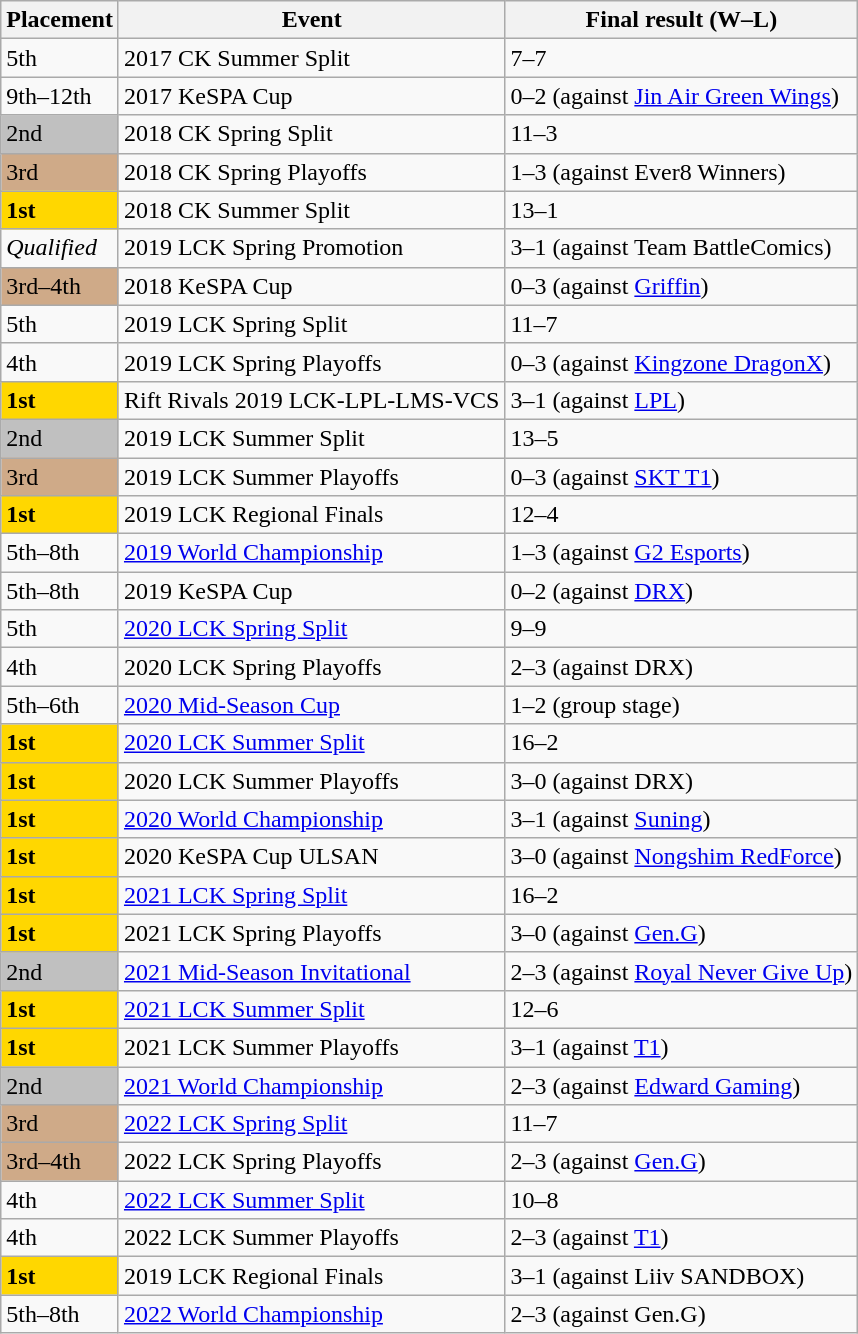<table class="wikitable sortable mw-collapsible mw-collapsed">
<tr>
<th>Placement</th>
<th>Event</th>
<th>Final result (W–L)</th>
</tr>
<tr>
<td> 5th</td>
<td> 2017 CK Summer Split</td>
<td> 7–7</td>
</tr>
<tr>
<td> 9th–12th</td>
<td> 2017 KeSPA Cup</td>
<td> 0–2 (against <a href='#'>Jin Air Green Wings</a>)</td>
</tr>
<tr>
<td style="background-color:Silver;"> 2nd</td>
<td> 2018 CK Spring Split</td>
<td> 11–3</td>
</tr>
<tr>
<td style="background-color:#CFAA88;"> 3rd</td>
<td> 2018 CK Spring Playoffs</td>
<td> 1–3 (against Ever8 Winners)</td>
</tr>
<tr>
<td style="background-color:Gold;"> <strong>1st</strong></td>
<td> 2018 CK Summer Split</td>
<td> 13–1</td>
</tr>
<tr>
<td><em>Qualified</em></td>
<td> 2019 LCK Spring Promotion</td>
<td> 3–1 (against Team BattleComics)</td>
</tr>
<tr>
<td style="background-color:#CFAA88;"> 3rd–4th</td>
<td> 2018 KeSPA Cup</td>
<td> 0–3 (against <a href='#'>Griffin</a>)</td>
</tr>
<tr>
<td> 5th</td>
<td> 2019 LCK Spring Split</td>
<td> 11–7</td>
</tr>
<tr>
<td> 4th</td>
<td> 2019 LCK Spring Playoffs</td>
<td> 0–3 (against <a href='#'>Kingzone DragonX</a>)</td>
</tr>
<tr>
<td style="background-color:Gold;"> <strong>1st</strong></td>
<td> Rift Rivals 2019 LCK-LPL-LMS-VCS</td>
<td> 3–1 (against <a href='#'>LPL</a>)</td>
</tr>
<tr>
<td style="background-color:Silver;"> 2nd</td>
<td> 2019 LCK Summer Split</td>
<td> 13–5</td>
</tr>
<tr>
<td style="background-color:#CFAA88;"> 3rd</td>
<td> 2019 LCK Summer Playoffs</td>
<td> 0–3 (against <a href='#'>SKT T1</a>)</td>
</tr>
<tr>
<td style="background-color:Gold;"> <strong>1st</strong></td>
<td> 2019 LCK Regional Finals</td>
<td> 12–4</td>
</tr>
<tr>
<td> 5th–8th</td>
<td> <a href='#'>2019 World Championship</a></td>
<td> 1–3 (against <a href='#'>G2 Esports</a>)</td>
</tr>
<tr>
<td> 5th–8th</td>
<td> 2019 KeSPA Cup</td>
<td> 0–2 (against <a href='#'>DRX</a>)</td>
</tr>
<tr>
<td> 5th</td>
<td> <a href='#'>2020 LCK Spring Split</a></td>
<td> 9–9</td>
</tr>
<tr>
<td> 4th</td>
<td> 2020 LCK Spring Playoffs</td>
<td> 2–3 (against DRX)</td>
</tr>
<tr>
<td> 5th–6th</td>
<td> <a href='#'>2020 Mid-Season Cup</a></td>
<td> 1–2 (group stage)</td>
</tr>
<tr>
<td style="background-color:Gold;"> <strong>1st</strong></td>
<td> <a href='#'>2020 LCK Summer Split</a></td>
<td> 16–2</td>
</tr>
<tr>
<td style="background-color:Gold;"> <strong>1st</strong></td>
<td> 2020 LCK Summer Playoffs</td>
<td> 3–0 (against DRX)</td>
</tr>
<tr>
<td style="background-color:Gold;"> <strong>1st</strong></td>
<td> <a href='#'>2020 World Championship</a></td>
<td> 3–1 (against <a href='#'>Suning</a>)</td>
</tr>
<tr>
<td style="background-color:Gold;"> <strong>1st</strong></td>
<td> 2020 KeSPA Cup ULSAN</td>
<td> 3–0 (against <a href='#'>Nongshim RedForce</a>)</td>
</tr>
<tr>
<td style="background-color:Gold;"> <strong>1st</strong></td>
<td> <a href='#'>2021 LCK Spring Split</a></td>
<td> 16–2</td>
</tr>
<tr>
<td style="background-color:Gold;"> <strong>1st</strong></td>
<td> 2021 LCK Spring Playoffs</td>
<td> 3–0 (against <a href='#'>Gen.G</a>)</td>
</tr>
<tr>
<td style="background-color:Silver;"> 2nd</td>
<td> <a href='#'>2021 Mid-Season Invitational</a></td>
<td> 2–3 (against <a href='#'>Royal Never Give Up</a>)</td>
</tr>
<tr>
<td style="background-color:Gold;"> <strong>1st</strong></td>
<td> <a href='#'>2021 LCK Summer Split</a></td>
<td> 12–6</td>
</tr>
<tr>
<td style="background-color:Gold;"> <strong>1st</strong></td>
<td> 2021 LCK Summer Playoffs</td>
<td> 3–1 (against <a href='#'>T1</a>)</td>
</tr>
<tr>
<td style="background-color:Silver;"> 2nd</td>
<td> <a href='#'>2021 World Championship</a></td>
<td> 2–3 (against <a href='#'>Edward Gaming</a>)</td>
</tr>
<tr>
<td style="background-color:#CFAA88;"> 3rd</td>
<td> <a href='#'>2022 LCK Spring Split</a></td>
<td>11–7</td>
</tr>
<tr>
<td style="background-color:#CFAA88;"> 3rd–4th</td>
<td> 2022 LCK Spring Playoffs</td>
<td> 2–3 (against <a href='#'>Gen.G</a>)</td>
</tr>
<tr>
<td> 4th</td>
<td> <a href='#'>2022 LCK Summer Split</a></td>
<td>10–8</td>
</tr>
<tr>
<td> 4th</td>
<td> 2022 LCK Summer Playoffs</td>
<td> 2–3 (against <a href='#'>T1</a>)</td>
</tr>
<tr>
<td style="background-color:Gold;"> <strong>1st</strong></td>
<td> 2019 LCK Regional Finals</td>
<td> 3–1 (against Liiv SANDBOX)</td>
</tr>
<tr>
<td> 5th–8th</td>
<td> <a href='#'>2022 World Championship</a></td>
<td> 2–3 (against Gen.G)</td>
</tr>
</table>
